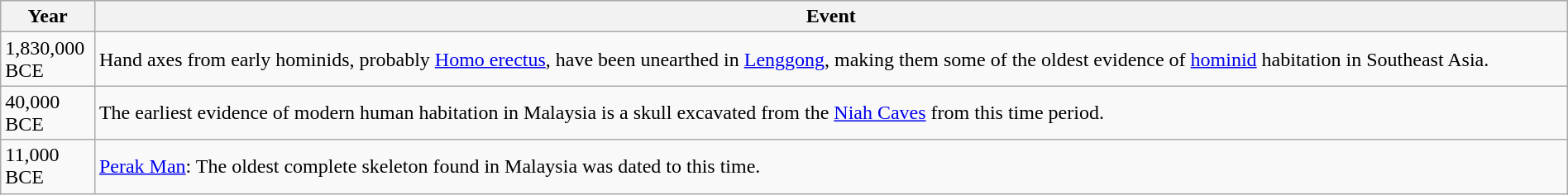<table class="wikitable" width="100%">
<tr>
<th style="width:6%">Year</th>
<th>Event</th>
</tr>
<tr>
<td valign="top">1,830,000 BCE</td>
<td>Hand axes from early hominids, probably <a href='#'>Homo erectus</a>, have been unearthed in <a href='#'>Lenggong</a>, making them some of the oldest evidence of <a href='#'>hominid</a> habitation in Southeast Asia.</td>
</tr>
<tr>
<td>40,000 BCE</td>
<td>The earliest evidence of modern human habitation in Malaysia is a skull excavated from the <a href='#'>Niah Caves</a> from this time period.</td>
</tr>
<tr>
<td>11,000 BCE</td>
<td><a href='#'>Perak Man</a>: The oldest complete skeleton found in Malaysia was dated to this time.</td>
</tr>
</table>
